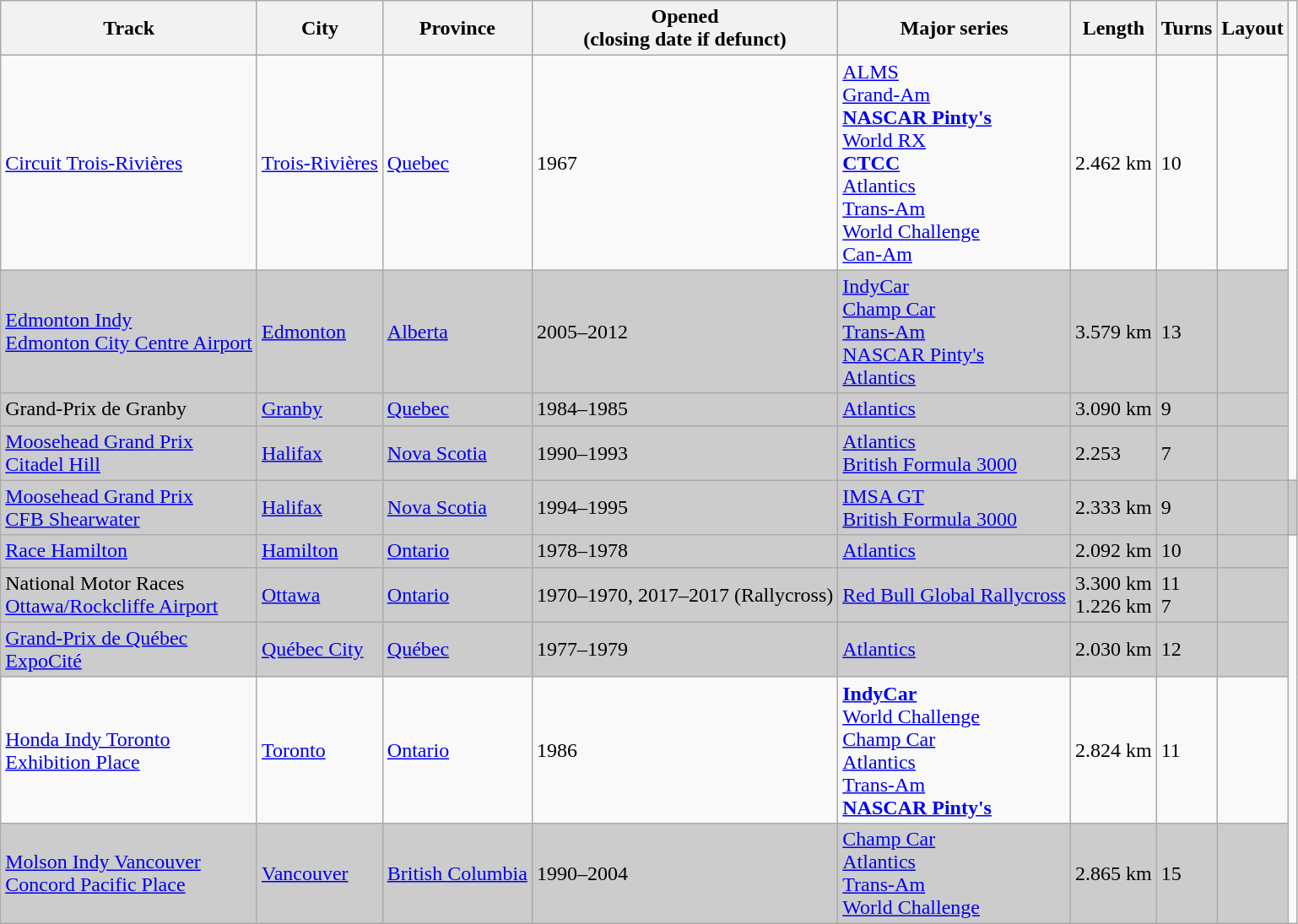<table class="wikitable sortable">
<tr>
<th>Track</th>
<th>City</th>
<th>Province</th>
<th>Opened<br>(closing date if defunct)</th>
<th>Major series</th>
<th>Length</th>
<th>Turns</th>
<th>Layout</th>
</tr>
<tr>
<td><a href='#'>Circuit Trois-Rivières</a></td>
<td><a href='#'>Trois-Rivières</a></td>
<td><a href='#'>Quebec</a></td>
<td>1967</td>
<td><a href='#'>ALMS</a><br><a href='#'>Grand-Am</a><br><strong><a href='#'>NASCAR Pinty's</a></strong><br><a href='#'>World RX</a><br><strong><a href='#'>CTCC</a></strong><br><a href='#'>Atlantics</a> <br><a href='#'>Trans-Am</a><br><a href='#'>World Challenge</a><br><a href='#'>Can-Am</a></td>
<td>2.462 km</td>
<td>10</td>
<td></td>
</tr>
<tr style="background:#CCCCCC;">
<td><a href='#'>Edmonton Indy</a><br><a href='#'>Edmonton City Centre Airport</a></td>
<td><a href='#'>Edmonton</a></td>
<td><a href='#'>Alberta</a></td>
<td>2005–2012</td>
<td><a href='#'>IndyCar</a><br><a href='#'>Champ Car</a><br><a href='#'>Trans-Am</a><br><a href='#'>NASCAR Pinty's</a><br><a href='#'>Atlantics</a></td>
<td>3.579 km</td>
<td>13</td>
<td></td>
</tr>
<tr style="background:#CCCCCC;">
<td>Grand-Prix de Granby</td>
<td><a href='#'>Granby</a></td>
<td><a href='#'>Quebec</a></td>
<td>1984–1985</td>
<td><a href='#'>Atlantics</a></td>
<td>3.090 km</td>
<td>9</td>
<td></td>
</tr>
<tr style="background:#CCCCCC;">
<td><a href='#'>Moosehead Grand Prix</a><br><a href='#'>Citadel Hill</a></td>
<td><a href='#'>Halifax</a></td>
<td><a href='#'>Nova Scotia</a></td>
<td>1990–1993</td>
<td><a href='#'>Atlantics</a><br><a href='#'>British Formula 3000</a></td>
<td>2.253</td>
<td>7</td>
<td></td>
</tr>
<tr style="background:#CCCCCC;">
<td><a href='#'>Moosehead Grand Prix</a><br><a href='#'>CFB Shearwater</a></td>
<td><a href='#'>Halifax</a></td>
<td><a href='#'>Nova Scotia</a></td>
<td>1994–1995</td>
<td><a href='#'>IMSA GT</a><br><a href='#'>British Formula 3000</a></td>
<td>2.333 km</td>
<td>9</td>
<td></td>
<td></td>
</tr>
<tr style="background:#CCCCCC;">
<td><a href='#'>Race Hamilton</a></td>
<td><a href='#'>Hamilton</a></td>
<td><a href='#'>Ontario</a></td>
<td>1978–1978</td>
<td><a href='#'>Atlantics</a></td>
<td>2.092 km</td>
<td>10</td>
<td></td>
</tr>
<tr style="background:#CCCCCC;">
<td>National Motor Races<br><a href='#'>Ottawa/Rockcliffe Airport</a></td>
<td><a href='#'>Ottawa</a></td>
<td><a href='#'>Ontario</a></td>
<td>1970–1970, 2017–2017 (Rallycross)</td>
<td><a href='#'>Red Bull Global Rallycross</a></td>
<td>3.300 km<br>1.226 km</td>
<td>11<br>7</td>
<td></td>
</tr>
<tr style="background:#CCCCCC;">
<td><a href='#'>Grand-Prix de Québec</a><br><a href='#'>ExpoCité</a></td>
<td><a href='#'>Québec City</a></td>
<td><a href='#'>Québec</a></td>
<td>1977–1979</td>
<td><a href='#'>Atlantics</a></td>
<td>2.030 km</td>
<td>12</td>
<td></td>
</tr>
<tr>
<td><a href='#'>Honda Indy Toronto</a><br><a href='#'>Exhibition Place</a></td>
<td><a href='#'>Toronto</a></td>
<td><a href='#'>Ontario</a></td>
<td>1986</td>
<td><strong><a href='#'>IndyCar</a></strong><br><a href='#'>World Challenge</a><br><a href='#'>Champ Car</a><br><a href='#'>Atlantics</a><br><a href='#'>Trans-Am</a><br><strong><a href='#'>NASCAR Pinty's</a></strong></td>
<td>2.824 km</td>
<td>11</td>
<td></td>
</tr>
<tr style="background:#CCCCCC;">
<td><a href='#'>Molson Indy Vancouver</a><br><a href='#'>Concord Pacific Place</a></td>
<td><a href='#'>Vancouver</a></td>
<td><a href='#'>British Columbia</a></td>
<td>1990–2004</td>
<td><a href='#'>Champ Car</a><br><a href='#'>Atlantics</a><br><a href='#'>Trans-Am</a><br><a href='#'>World Challenge</a></td>
<td>2.865 km</td>
<td>15</td>
<td></td>
</tr>
</table>
